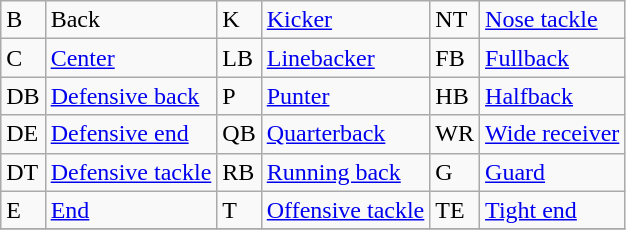<table class="wikitable">
<tr>
<td>B</td>
<td>Back</td>
<td>K</td>
<td><a href='#'>Kicker</a></td>
<td>NT</td>
<td><a href='#'>Nose tackle</a></td>
</tr>
<tr>
<td>C</td>
<td><a href='#'>Center</a></td>
<td>LB</td>
<td><a href='#'>Linebacker</a></td>
<td>FB</td>
<td><a href='#'>Fullback</a></td>
</tr>
<tr>
<td>DB</td>
<td><a href='#'>Defensive back</a></td>
<td>P</td>
<td><a href='#'>Punter</a></td>
<td>HB</td>
<td><a href='#'>Halfback</a></td>
</tr>
<tr>
<td>DE</td>
<td><a href='#'>Defensive end</a></td>
<td>QB</td>
<td><a href='#'>Quarterback</a></td>
<td>WR</td>
<td><a href='#'>Wide receiver</a></td>
</tr>
<tr>
<td>DT</td>
<td><a href='#'>Defensive tackle</a></td>
<td>RB</td>
<td><a href='#'>Running back</a></td>
<td>G</td>
<td><a href='#'>Guard</a></td>
</tr>
<tr>
<td>E</td>
<td><a href='#'>End</a></td>
<td>T</td>
<td><a href='#'>Offensive tackle</a></td>
<td>TE</td>
<td><a href='#'>Tight end</a></td>
</tr>
<tr>
</tr>
</table>
